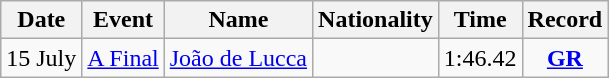<table class="wikitable" style=text-align:center>
<tr>
<th>Date</th>
<th>Event</th>
<th>Name</th>
<th>Nationality</th>
<th>Time</th>
<th>Record</th>
</tr>
<tr>
<td>15 July</td>
<td><a href='#'>A Final</a></td>
<td align=left><a href='#'>João de Lucca</a></td>
<td align=left></td>
<td>1:46.42</td>
<td><strong><a href='#'>GR</a></strong></td>
</tr>
</table>
